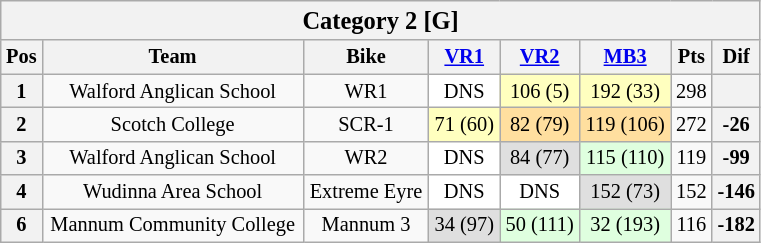<table class="wikitable collapsible collapsed" style="font-size: 85%; text-align:center">
<tr>
<th colspan="8" width="500"><big>Category 2 [G]</big></th>
</tr>
<tr>
<th valign="middle">Pos</th>
<th valign="middle">Team</th>
<th valign="middle">Bike</th>
<th><a href='#'>VR1</a><br></th>
<th><a href='#'>VR2</a><br></th>
<th><a href='#'>MB3</a><br></th>
<th valign="middle">Pts</th>
<th valign="middle">Dif</th>
</tr>
<tr>
<th>1</th>
<td> Walford Anglican School</td>
<td>WR1</td>
<td bgcolor="#ffffff">DNS</td>
<td bgcolor="#FFFFBF">106 (5)</td>
<td bgcolor="#FFFFBF">192 (33)</td>
<td>298</td>
<th></th>
</tr>
<tr>
<th>2</th>
<td> Scotch College</td>
<td>SCR-1</td>
<td bgcolor="#FFFFBF">71 (60)</td>
<td bgcolor="#ffdf9f">82 (79)</td>
<td bgcolor="#ffdf9f">119 (106)</td>
<td>272</td>
<th>-26</th>
</tr>
<tr>
<th>3</th>
<td> Walford Anglican School</td>
<td>WR2</td>
<td bgcolor="#ffffff">DNS</td>
<td bgcolor="#dfdfdf">84 (77)</td>
<td bgcolor="#dfffdf">115 (110)</td>
<td>119</td>
<th>-99</th>
</tr>
<tr>
<th>4</th>
<td> Wudinna Area School</td>
<td>Extreme Eyre</td>
<td bgcolor="#ffffff">DNS</td>
<td bgcolor="#ffffff">DNS</td>
<td bgcolor="#dfdfdf">152 (73)</td>
<td>152</td>
<th>-146</th>
</tr>
<tr>
<th>6</th>
<td> Mannum Community College</td>
<td>Mannum 3</td>
<td bgcolor="#dfdfdf">34 (97)</td>
<td bgcolor="#dfffdf">50 (111)</td>
<td bgcolor="#dfffdf">32 (193)</td>
<td>116</td>
<th>-182</th>
</tr>
</table>
